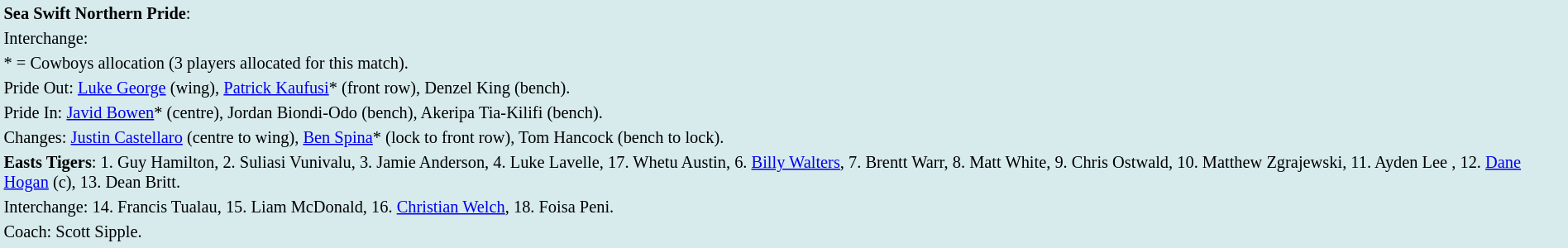<table style="background:#d7ebed; font-size:85%; width:100%;">
<tr>
<td><strong>Sea Swift Northern Pride</strong>:             </td>
</tr>
<tr>
<td>Interchange:    </td>
</tr>
<tr>
<td>* = Cowboys allocation (3 players allocated for this match).</td>
</tr>
<tr>
<td>Pride Out: <a href='#'>Luke George</a> (wing), <a href='#'>Patrick Kaufusi</a>* (front row), Denzel King (bench).</td>
</tr>
<tr>
<td>Pride In: <a href='#'>Javid Bowen</a>* (centre), Jordan Biondi-Odo (bench), Akeripa Tia-Kilifi (bench).</td>
</tr>
<tr>
<td>Changes: <a href='#'>Justin Castellaro</a> (centre to wing), <a href='#'>Ben Spina</a>* (lock to front row), Tom Hancock (bench to lock).</td>
</tr>
<tr>
<td><strong>Easts Tigers</strong>: 1. Guy Hamilton, 2. Suliasi Vunivalu, 3. Jamie Anderson, 4. Luke Lavelle, 17. Whetu Austin, 6. <a href='#'>Billy Walters</a>, 7. Brentt Warr, 8. Matt White, 9. Chris Ostwald, 10. Matthew Zgrajewski, 11. Ayden Lee , 12. <a href='#'>Dane Hogan</a> (c), 13. Dean Britt.</td>
</tr>
<tr>
<td>Interchange: 14. Francis Tualau, 15. Liam McDonald, 16. <a href='#'>Christian Welch</a>, 18. Foisa Peni.</td>
</tr>
<tr>
<td>Coach: Scott Sipple.</td>
</tr>
<tr>
</tr>
</table>
